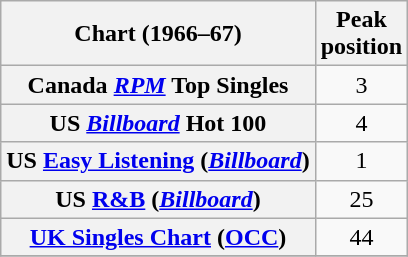<table class="wikitable sortable plainrowheaders" style="text-align:center;">
<tr>
<th scope="col">Chart (1966–67)</th>
<th scope="col">Peak<br>position</th>
</tr>
<tr>
<th scope="row">Canada <em><a href='#'>RPM</a></em> Top Singles</th>
<td style="text-align:center;">3</td>
</tr>
<tr>
<th scope="row">US <em><a href='#'>Billboard</a></em> Hot 100</th>
<td align="center">4</td>
</tr>
<tr>
<th scope="row">US <a href='#'>Easy Listening</a> (<em><a href='#'>Billboard</a></em>)</th>
<td align="center">1</td>
</tr>
<tr>
<th scope="row">US <a href='#'>R&B</a> (<em><a href='#'>Billboard</a></em>)</th>
<td align="center">25</td>
</tr>
<tr>
<th scope="row"><a href='#'>UK Singles Chart</a> (<a href='#'>OCC</a>)</th>
<td align="center">44</td>
</tr>
<tr>
</tr>
</table>
